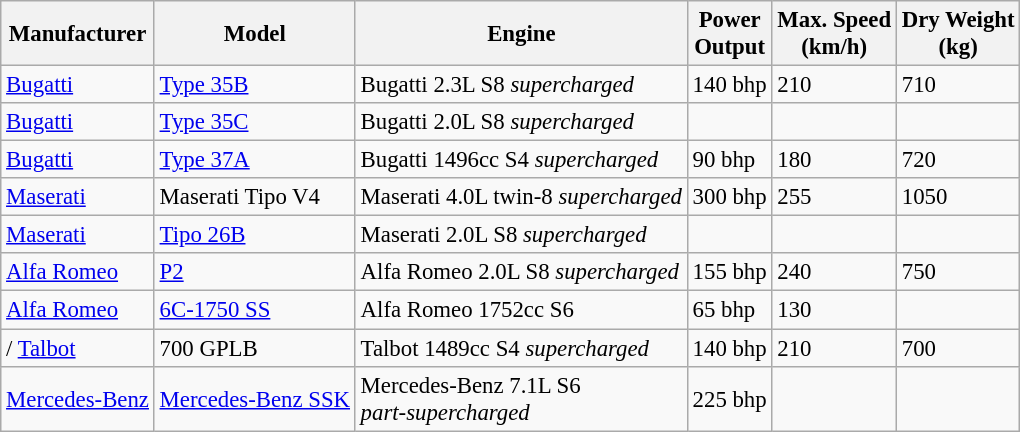<table class="wikitable" style="font-size: 95%;">
<tr>
<th>Manufacturer</th>
<th>Model</th>
<th>Engine</th>
<th>Power<br>Output</th>
<th>Max. Speed<br> (km/h)</th>
<th>Dry Weight<br> (kg)</th>
</tr>
<tr>
<td> <a href='#'>Bugatti</a></td>
<td><a href='#'>Type 35B</a></td>
<td>Bugatti 2.3L S8 <em>supercharged</em></td>
<td>140 bhp</td>
<td>210</td>
<td>710</td>
</tr>
<tr>
<td> <a href='#'>Bugatti</a></td>
<td><a href='#'>Type 35C</a></td>
<td>Bugatti 2.0L S8 <em>supercharged</em></td>
<td></td>
<td></td>
<td></td>
</tr>
<tr>
<td> <a href='#'>Bugatti</a></td>
<td><a href='#'>Type 37A</a></td>
<td>Bugatti 1496cc S4 <em>supercharged</em></td>
<td>90 bhp</td>
<td>180</td>
<td>720</td>
</tr>
<tr>
<td> <a href='#'>Maserati</a></td>
<td>Maserati Tipo V4</td>
<td>Maserati 4.0L twin-8 <em>supercharged</em></td>
<td>300 bhp</td>
<td>255</td>
<td>1050</td>
</tr>
<tr>
<td> <a href='#'>Maserati</a></td>
<td><a href='#'>Tipo 26B</a></td>
<td>Maserati 2.0L S8 <em>supercharged</em></td>
<td></td>
<td></td>
<td></td>
</tr>
<tr>
<td> <a href='#'>Alfa Romeo</a></td>
<td><a href='#'>P2</a></td>
<td>Alfa Romeo 2.0L S8 <em>supercharged</em></td>
<td>155 bhp</td>
<td>240</td>
<td>750</td>
</tr>
<tr>
<td> <a href='#'>Alfa Romeo</a></td>
<td><a href='#'>6C-1750 SS</a></td>
<td>Alfa Romeo 1752cc S6</td>
<td>65 bhp</td>
<td>130</td>
<td></td>
</tr>
<tr>
<td> /  <a href='#'>Talbot</a></td>
<td>700 GPLB</td>
<td>Talbot 1489cc S4 <em>supercharged</em></td>
<td>140 bhp</td>
<td>210</td>
<td>700</td>
</tr>
<tr>
<td> <a href='#'>Mercedes-Benz</a></td>
<td><a href='#'>Mercedes-Benz SSK</a></td>
<td>Mercedes-Benz 7.1L S6<br><em>part-supercharged</em></td>
<td>225 bhp</td>
<td></td>
<td></td>
</tr>
</table>
